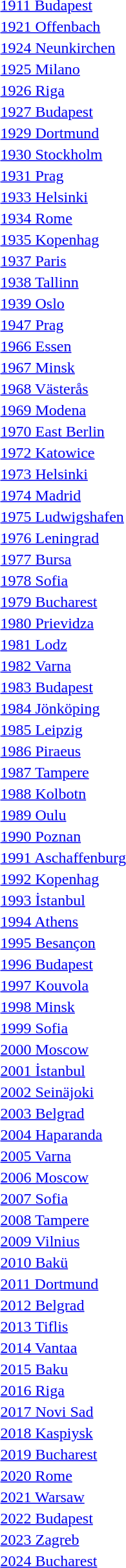<table>
<tr>
<td><a href='#'>1911 Budapest</a></td>
<td></td>
<td></td>
<td></td>
</tr>
<tr>
<td><a href='#'>1921 Offenbach</a></td>
<td></td>
<td></td>
<td></td>
</tr>
<tr>
<td><a href='#'>1924 Neunkirchen</a></td>
<td></td>
<td></td>
<td></td>
</tr>
<tr>
<td><a href='#'>1925 Milano</a></td>
<td></td>
<td></td>
<td></td>
</tr>
<tr>
<td><a href='#'>1926 Riga</a></td>
<td></td>
<td></td>
<td></td>
</tr>
<tr>
<td><a href='#'>1927 Budapest</a></td>
<td></td>
<td></td>
<td></td>
</tr>
<tr>
<td><a href='#'>1929 Dortmund</a></td>
<td></td>
<td></td>
<td></td>
</tr>
<tr>
<td><a href='#'>1930 Stockholm</a></td>
<td></td>
<td></td>
<td></td>
</tr>
<tr>
<td><a href='#'>1931 Prag</a></td>
<td></td>
<td></td>
<td></td>
</tr>
<tr>
<td><a href='#'>1933 Helsinki</a></td>
<td></td>
<td></td>
<td></td>
</tr>
<tr>
<td><a href='#'>1934 Rome</a></td>
<td></td>
<td></td>
<td></td>
</tr>
<tr>
<td><a href='#'>1935 Kopenhag</a></td>
<td></td>
<td></td>
<td></td>
</tr>
<tr>
<td><a href='#'>1937 Paris</a></td>
<td></td>
<td></td>
<td></td>
</tr>
<tr>
<td><a href='#'>1938 Tallinn</a></td>
<td></td>
<td></td>
<td></td>
</tr>
<tr>
<td><a href='#'>1939 Oslo</a></td>
<td></td>
<td></td>
<td></td>
</tr>
<tr>
<td><a href='#'>1947 Prag</a></td>
<td></td>
<td></td>
<td></td>
</tr>
<tr>
<td><a href='#'>1966 Essen</a></td>
<td></td>
<td></td>
<td></td>
</tr>
<tr>
<td><a href='#'>1967 Minsk</a></td>
<td></td>
<td></td>
<td></td>
</tr>
<tr>
<td><a href='#'>1968 Västerås</a></td>
<td></td>
<td></td>
<td></td>
</tr>
<tr>
<td><a href='#'>1969 Modena</a></td>
<td></td>
<td></td>
<td></td>
</tr>
<tr>
<td><a href='#'>1970 East Berlin</a></td>
<td></td>
<td></td>
<td></td>
</tr>
<tr>
<td><a href='#'>1972 Katowice</a></td>
<td></td>
<td></td>
<td></td>
</tr>
<tr>
<td><a href='#'>1973 Helsinki</a></td>
<td></td>
<td></td>
<td></td>
</tr>
<tr>
<td><a href='#'>1974 Madrid</a></td>
<td></td>
<td></td>
<td></td>
</tr>
<tr>
<td><a href='#'>1975 Ludwigshafen</a></td>
<td></td>
<td></td>
<td></td>
</tr>
<tr>
<td><a href='#'>1976 Leningrad</a></td>
<td></td>
<td></td>
<td></td>
</tr>
<tr>
<td><a href='#'>1977 Bursa</a></td>
<td></td>
<td></td>
<td></td>
</tr>
<tr>
<td><a href='#'>1978 Sofia</a></td>
<td></td>
<td></td>
<td></td>
</tr>
<tr>
<td><a href='#'>1979 Bucharest</a></td>
<td></td>
<td></td>
<td></td>
</tr>
<tr>
<td><a href='#'>1980 Prievidza</a></td>
<td></td>
<td></td>
<td></td>
</tr>
<tr>
<td><a href='#'>1981 Lodz</a></td>
<td></td>
<td></td>
<td></td>
</tr>
<tr>
<td><a href='#'>1982 Varna</a></td>
<td></td>
<td></td>
<td></td>
</tr>
<tr>
<td><a href='#'>1983 Budapest</a></td>
<td></td>
<td></td>
<td></td>
</tr>
<tr>
<td><a href='#'>1984 Jönköping</a></td>
<td></td>
<td></td>
<td></td>
</tr>
<tr>
<td><a href='#'>1985 Leipzig</a></td>
<td></td>
<td></td>
<td></td>
</tr>
<tr>
<td><a href='#'>1986 Piraeus</a></td>
<td></td>
<td></td>
<td></td>
</tr>
<tr>
<td><a href='#'>1987 Tampere</a></td>
<td></td>
<td></td>
<td></td>
</tr>
<tr>
<td><a href='#'>1988 Kolbotn</a></td>
<td></td>
<td></td>
<td></td>
</tr>
<tr>
<td><a href='#'>1989 Oulu</a></td>
<td></td>
<td></td>
<td></td>
</tr>
<tr>
<td><a href='#'>1990 Poznan</a></td>
<td></td>
<td></td>
<td></td>
</tr>
<tr>
<td><a href='#'>1991 Aschaffenburg</a></td>
<td></td>
<td></td>
<td></td>
</tr>
<tr>
<td><a href='#'>1992 Kopenhag</a></td>
<td></td>
<td></td>
<td></td>
</tr>
<tr>
<td><a href='#'>1993 İstanbul</a></td>
<td></td>
<td></td>
<td></td>
</tr>
<tr>
<td><a href='#'>1994 Athens</a></td>
<td></td>
<td></td>
<td></td>
</tr>
<tr>
<td><a href='#'>1995 Besançon</a></td>
<td></td>
<td></td>
<td></td>
</tr>
<tr>
<td><a href='#'>1996 Budapest</a></td>
<td></td>
<td></td>
<td></td>
</tr>
<tr>
<td><a href='#'>1997 Kouvola</a></td>
<td></td>
<td></td>
<td></td>
</tr>
<tr>
<td><a href='#'>1998 Minsk</a></td>
<td></td>
<td></td>
<td></td>
</tr>
<tr>
<td><a href='#'>1999 Sofia</a></td>
<td></td>
<td></td>
<td></td>
</tr>
<tr>
<td><a href='#'>2000 Moscow</a></td>
<td></td>
<td></td>
<td></td>
</tr>
<tr>
<td><a href='#'>2001 İstanbul</a></td>
<td></td>
<td></td>
<td></td>
</tr>
<tr>
<td><a href='#'>2002 Seinäjoki</a></td>
<td></td>
<td></td>
<td></td>
</tr>
<tr>
<td><a href='#'>2003 Belgrad</a></td>
<td></td>
<td></td>
<td></td>
</tr>
<tr>
<td><a href='#'>2004 Haparanda</a></td>
<td></td>
<td></td>
<td></td>
</tr>
<tr>
<td rowspan=2><a href='#'>2005 Varna</a></td>
<td rowspan=2></td>
<td rowspan=2></td>
<td></td>
</tr>
<tr>
<td></td>
</tr>
<tr>
<td rowspan=2><a href='#'>2006 Moscow</a></td>
<td rowspan=2></td>
<td rowspan=2></td>
<td></td>
</tr>
<tr>
<td></td>
</tr>
<tr>
<td rowspan=2><a href='#'>2007 Sofia</a></td>
<td rowspan=2></td>
<td rowspan=2></td>
<td></td>
</tr>
<tr>
<td></td>
</tr>
<tr>
<td rowspan=2><a href='#'>2008 Tampere</a></td>
<td rowspan=2></td>
<td rowspan=2></td>
<td></td>
</tr>
<tr>
<td></td>
</tr>
<tr>
<td rowspan=2><a href='#'>2009 Vilnius</a></td>
<td rowspan=2></td>
<td rowspan=2></td>
<td></td>
</tr>
<tr>
<td></td>
</tr>
<tr>
<td rowspan=2><a href='#'>2010 Bakü</a></td>
<td rowspan=2></td>
<td rowspan=2></td>
<td></td>
</tr>
<tr>
<td></td>
</tr>
<tr>
<td rowspan=2><a href='#'>2011 Dortmund</a></td>
<td rowspan=2></td>
<td rowspan=2></td>
<td></td>
</tr>
<tr>
<td></td>
</tr>
<tr>
<td rowspan=2><a href='#'>2012 Belgrad</a></td>
<td rowspan=2></td>
<td rowspan=2></td>
<td></td>
</tr>
<tr>
<td></td>
</tr>
<tr>
<td rowspan=2><a href='#'>2013 Tiflis</a></td>
<td rowspan=2></td>
<td rowspan=2></td>
<td></td>
</tr>
<tr>
<td></td>
</tr>
<tr>
<td rowspan=2><a href='#'>2014 Vantaa</a></td>
<td rowspan=2></td>
<td rowspan=2></td>
<td></td>
</tr>
<tr>
<td></td>
</tr>
<tr>
<td rowspan=2><a href='#'>2015 Baku</a></td>
<td rowspan=2></td>
<td rowspan=2></td>
<td></td>
</tr>
<tr>
<td></td>
</tr>
<tr>
<td rowspan=2><a href='#'>2016 Riga</a></td>
<td rowspan=2></td>
<td rowspan=2></td>
<td></td>
</tr>
<tr>
<td></td>
</tr>
<tr>
<td rowspan=2><a href='#'>2017 Novi Sad</a></td>
<td rowspan=2></td>
<td rowspan=2></td>
<td></td>
</tr>
<tr>
<td></td>
</tr>
<tr>
<td rowspan=2><a href='#'>2018 Kaspiysk</a></td>
<td rowspan=2></td>
<td rowspan=2></td>
<td></td>
</tr>
<tr>
<td></td>
</tr>
<tr>
<td rowspan=2><a href='#'>2019 Bucharest</a></td>
<td rowspan=2></td>
<td rowspan=2></td>
<td></td>
</tr>
<tr>
<td></td>
</tr>
<tr>
<td rowspan=2><a href='#'>2020 Rome</a></td>
<td rowspan=2></td>
<td rowspan=2></td>
<td></td>
</tr>
<tr>
<td></td>
</tr>
<tr>
<td rowspan=2><a href='#'>2021 Warsaw</a></td>
<td rowspan=2></td>
<td rowspan=2></td>
<td></td>
</tr>
<tr>
<td></td>
</tr>
<tr>
<td rowspan=2><a href='#'>2022 Budapest</a></td>
<td rowspan=2></td>
<td rowspan=2></td>
<td></td>
</tr>
<tr>
<td></td>
</tr>
<tr>
<td rowspan=2><a href='#'>2023 Zagreb</a></td>
<td rowspan=2></td>
<td rowspan=2></td>
<td></td>
</tr>
<tr>
<td></td>
</tr>
<tr>
<td rowspan=2><a href='#'>2024 Bucharest</a></td>
<td rowspan=2></td>
<td rowspan=2></td>
<td></td>
</tr>
<tr>
<td></td>
</tr>
</table>
